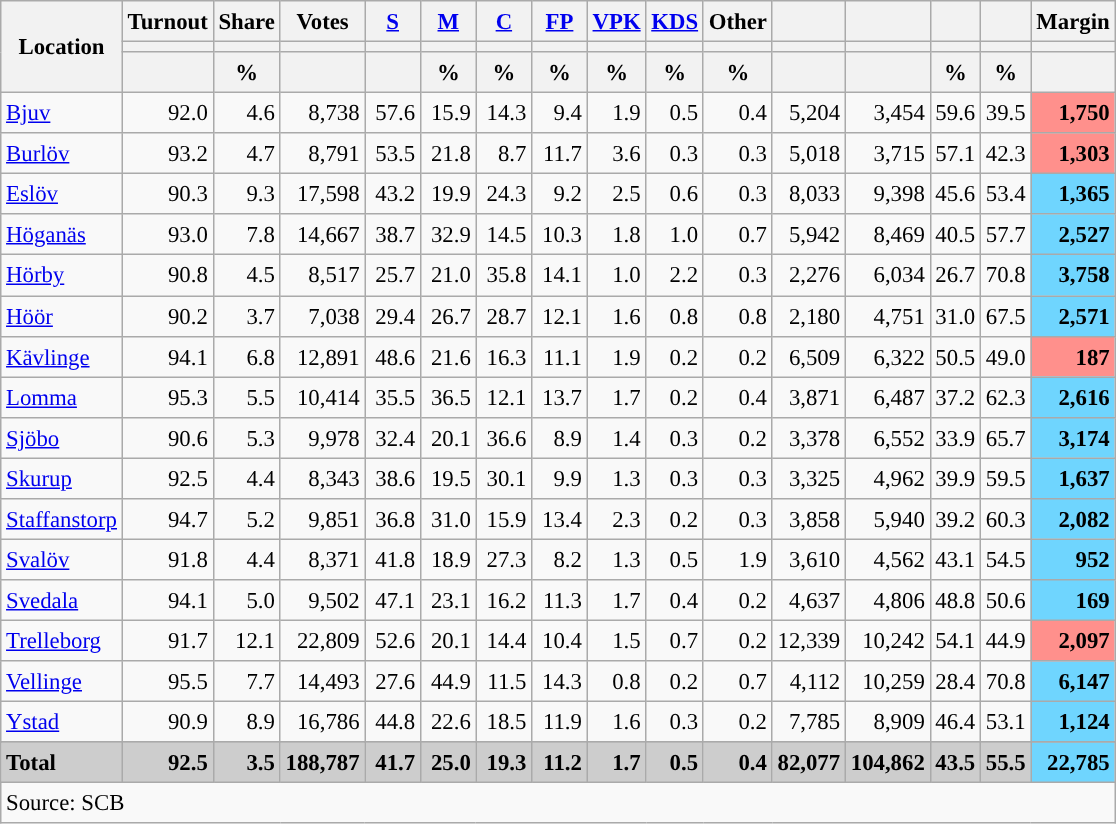<table class="wikitable sortable" style="text-align:right; font-size:95%; line-height:20px;">
<tr>
<th rowspan="3">Location</th>
<th>Turnout</th>
<th>Share</th>
<th>Votes</th>
<th width="30px" class="unsortable"><a href='#'>S</a></th>
<th width="30px" class="unsortable"><a href='#'>M</a></th>
<th width="30px" class="unsortable"><a href='#'>C</a></th>
<th width="30px" class="unsortable"><a href='#'>FP</a></th>
<th width="30px" class="unsortable"><a href='#'>VPK</a></th>
<th width="30px" class="unsortable"><a href='#'>KDS</a></th>
<th width="30px" class="unsortable">Other</th>
<th></th>
<th></th>
<th></th>
<th></th>
<th>Margin</th>
</tr>
<tr>
<th></th>
<th></th>
<th></th>
<th style="background:"></th>
<th style="background:"></th>
<th style="background:"></th>
<th style="background:"></th>
<th style="background:"></th>
<th style="background:"></th>
<th style="background:"></th>
<th style="background:"></th>
<th style="background:"></th>
<th style="background:"></th>
<th style="background:"></th>
<th></th>
</tr>
<tr>
<th></th>
<th data-sort-type="number">%</th>
<th data-sort-type="number"></th>
<th></th>
<th data-sort-type="number">%</th>
<th data-sort-type="number">%</th>
<th data-sort-type="number">%</th>
<th data-sort-type="number">%</th>
<th data-sort-type="number">%</th>
<th data-sort-type="number">%</th>
<th data-sort-type="number"></th>
<th data-sort-type="number"></th>
<th data-sort-type="number">%</th>
<th data-sort-type="number">%</th>
<th data-sort-type="number"></th>
</tr>
<tr>
<td align=left><a href='#'>Bjuv</a></td>
<td>92.0</td>
<td>4.6</td>
<td>8,738</td>
<td>57.6</td>
<td>15.9</td>
<td>14.3</td>
<td>9.4</td>
<td>1.9</td>
<td>0.5</td>
<td>0.4</td>
<td>5,204</td>
<td>3,454</td>
<td>59.6</td>
<td>39.5</td>
<td bgcolor=#ff908c><strong>1,750</strong></td>
</tr>
<tr>
<td align=left><a href='#'>Burlöv</a></td>
<td>93.2</td>
<td>4.7</td>
<td>8,791</td>
<td>53.5</td>
<td>21.8</td>
<td>8.7</td>
<td>11.7</td>
<td>3.6</td>
<td>0.3</td>
<td>0.3</td>
<td>5,018</td>
<td>3,715</td>
<td>57.1</td>
<td>42.3</td>
<td bgcolor=#ff908c><strong>1,303</strong></td>
</tr>
<tr>
<td align=left><a href='#'>Eslöv</a></td>
<td>90.3</td>
<td>9.3</td>
<td>17,598</td>
<td>43.2</td>
<td>19.9</td>
<td>24.3</td>
<td>9.2</td>
<td>2.5</td>
<td>0.6</td>
<td>0.3</td>
<td>8,033</td>
<td>9,398</td>
<td>45.6</td>
<td>53.4</td>
<td bgcolor=#6fd5fe><strong>1,365</strong></td>
</tr>
<tr>
<td align=left><a href='#'>Höganäs</a></td>
<td>93.0</td>
<td>7.8</td>
<td>14,667</td>
<td>38.7</td>
<td>32.9</td>
<td>14.5</td>
<td>10.3</td>
<td>1.8</td>
<td>1.0</td>
<td>0.7</td>
<td>5,942</td>
<td>8,469</td>
<td>40.5</td>
<td>57.7</td>
<td bgcolor=#6fd5fe><strong>2,527</strong></td>
</tr>
<tr>
<td align=left><a href='#'>Hörby</a></td>
<td>90.8</td>
<td>4.5</td>
<td>8,517</td>
<td>25.7</td>
<td>21.0</td>
<td>35.8</td>
<td>14.1</td>
<td>1.0</td>
<td>2.2</td>
<td>0.3</td>
<td>2,276</td>
<td>6,034</td>
<td>26.7</td>
<td>70.8</td>
<td bgcolor=#6fd5fe><strong>3,758</strong></td>
</tr>
<tr>
<td align=left><a href='#'>Höör</a></td>
<td>90.2</td>
<td>3.7</td>
<td>7,038</td>
<td>29.4</td>
<td>26.7</td>
<td>28.7</td>
<td>12.1</td>
<td>1.6</td>
<td>0.8</td>
<td>0.8</td>
<td>2,180</td>
<td>4,751</td>
<td>31.0</td>
<td>67.5</td>
<td bgcolor=#6fd5fe><strong>2,571</strong></td>
</tr>
<tr>
<td align=left><a href='#'>Kävlinge</a></td>
<td>94.1</td>
<td>6.8</td>
<td>12,891</td>
<td>48.6</td>
<td>21.6</td>
<td>16.3</td>
<td>11.1</td>
<td>1.9</td>
<td>0.2</td>
<td>0.2</td>
<td>6,509</td>
<td>6,322</td>
<td>50.5</td>
<td>49.0</td>
<td bgcolor=#ff908c><strong>187</strong></td>
</tr>
<tr>
<td align=left><a href='#'>Lomma</a></td>
<td>95.3</td>
<td>5.5</td>
<td>10,414</td>
<td>35.5</td>
<td>36.5</td>
<td>12.1</td>
<td>13.7</td>
<td>1.7</td>
<td>0.2</td>
<td>0.4</td>
<td>3,871</td>
<td>6,487</td>
<td>37.2</td>
<td>62.3</td>
<td bgcolor=#6fd5fe><strong>2,616</strong></td>
</tr>
<tr>
<td align=left><a href='#'>Sjöbo</a></td>
<td>90.6</td>
<td>5.3</td>
<td>9,978</td>
<td>32.4</td>
<td>20.1</td>
<td>36.6</td>
<td>8.9</td>
<td>1.4</td>
<td>0.3</td>
<td>0.2</td>
<td>3,378</td>
<td>6,552</td>
<td>33.9</td>
<td>65.7</td>
<td bgcolor=#6fd5fe><strong>3,174</strong></td>
</tr>
<tr>
<td align=left><a href='#'>Skurup</a></td>
<td>92.5</td>
<td>4.4</td>
<td>8,343</td>
<td>38.6</td>
<td>19.5</td>
<td>30.1</td>
<td>9.9</td>
<td>1.3</td>
<td>0.3</td>
<td>0.3</td>
<td>3,325</td>
<td>4,962</td>
<td>39.9</td>
<td>59.5</td>
<td bgcolor=#6fd5fe><strong>1,637</strong></td>
</tr>
<tr>
<td align=left><a href='#'>Staffanstorp</a></td>
<td>94.7</td>
<td>5.2</td>
<td>9,851</td>
<td>36.8</td>
<td>31.0</td>
<td>15.9</td>
<td>13.4</td>
<td>2.3</td>
<td>0.2</td>
<td>0.3</td>
<td>3,858</td>
<td>5,940</td>
<td>39.2</td>
<td>60.3</td>
<td bgcolor=#6fd5fe><strong>2,082</strong></td>
</tr>
<tr>
<td align=left><a href='#'>Svalöv</a></td>
<td>91.8</td>
<td>4.4</td>
<td>8,371</td>
<td>41.8</td>
<td>18.9</td>
<td>27.3</td>
<td>8.2</td>
<td>1.3</td>
<td>0.5</td>
<td>1.9</td>
<td>3,610</td>
<td>4,562</td>
<td>43.1</td>
<td>54.5</td>
<td bgcolor=#6fd5fe><strong>952</strong></td>
</tr>
<tr>
<td align=left><a href='#'>Svedala</a></td>
<td>94.1</td>
<td>5.0</td>
<td>9,502</td>
<td>47.1</td>
<td>23.1</td>
<td>16.2</td>
<td>11.3</td>
<td>1.7</td>
<td>0.4</td>
<td>0.2</td>
<td>4,637</td>
<td>4,806</td>
<td>48.8</td>
<td>50.6</td>
<td bgcolor=#6fd5fe><strong>169</strong></td>
</tr>
<tr>
<td align=left><a href='#'>Trelleborg</a></td>
<td>91.7</td>
<td>12.1</td>
<td>22,809</td>
<td>52.6</td>
<td>20.1</td>
<td>14.4</td>
<td>10.4</td>
<td>1.5</td>
<td>0.7</td>
<td>0.2</td>
<td>12,339</td>
<td>10,242</td>
<td>54.1</td>
<td>44.9</td>
<td bgcolor=#ff908c><strong>2,097</strong></td>
</tr>
<tr>
<td align=left><a href='#'>Vellinge</a></td>
<td>95.5</td>
<td>7.7</td>
<td>14,493</td>
<td>27.6</td>
<td>44.9</td>
<td>11.5</td>
<td>14.3</td>
<td>0.8</td>
<td>0.2</td>
<td>0.7</td>
<td>4,112</td>
<td>10,259</td>
<td>28.4</td>
<td>70.8</td>
<td bgcolor=#6fd5fe><strong>6,147</strong></td>
</tr>
<tr>
<td align=left><a href='#'>Ystad</a></td>
<td>90.9</td>
<td>8.9</td>
<td>16,786</td>
<td>44.8</td>
<td>22.6</td>
<td>18.5</td>
<td>11.9</td>
<td>1.6</td>
<td>0.3</td>
<td>0.2</td>
<td>7,785</td>
<td>8,909</td>
<td>46.4</td>
<td>53.1</td>
<td bgcolor=#6fd5fe><strong>1,124</strong></td>
</tr>
<tr>
</tr>
<tr style="background:#CDCDCD;">
<td align=left><strong>Total</strong></td>
<td><strong>92.5</strong></td>
<td><strong>3.5</strong></td>
<td><strong>188,787</strong></td>
<td><strong>41.7</strong></td>
<td><strong>25.0</strong></td>
<td><strong>19.3</strong></td>
<td><strong>11.2</strong></td>
<td><strong>1.7</strong></td>
<td><strong>0.5</strong></td>
<td><strong>0.4</strong></td>
<td><strong>82,077</strong></td>
<td><strong>104,862</strong></td>
<td><strong>43.5</strong></td>
<td><strong>55.5</strong></td>
<td bgcolor=#6fd5fe><strong>22,785</strong></td>
</tr>
<tr>
<td align=left colspan=16>Source: SCB </td>
</tr>
</table>
